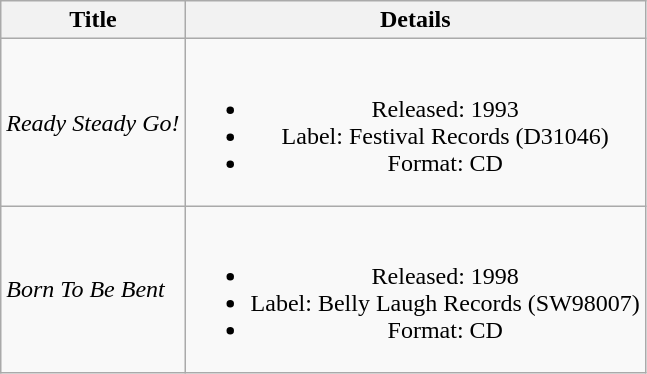<table class="wikitable" style="text-align:center;">
<tr>
<th>Title</th>
<th>Details</th>
</tr>
<tr>
<td align="left"><em>Ready Steady Go!</em></td>
<td><br><ul><li>Released: 1993</li><li>Label: Festival Records (D31046)</li><li>Format: CD</li></ul></td>
</tr>
<tr>
<td align="left"><em>Born To Be Bent</em></td>
<td><br><ul><li>Released: 1998</li><li>Label: Belly Laugh Records (SW98007)</li><li>Format: CD</li></ul></td>
</tr>
</table>
